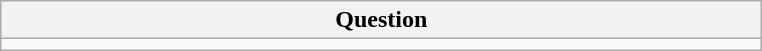<table class="wikitable">
<tr>
<th>Question</th>
</tr>
<tr>
<td style="width:500px;"></td>
</tr>
</table>
